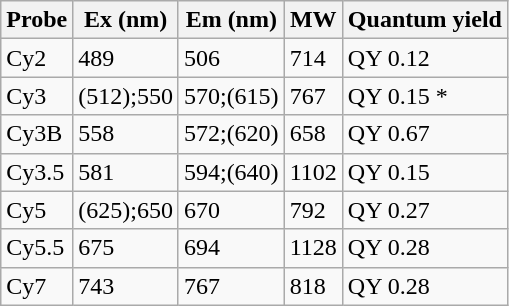<table class="wikitable sortable" border="1">
<tr>
<th>Probe</th>
<th>Ex (nm)</th>
<th>Em (nm)</th>
<th>MW</th>
<th>Quantum yield</th>
</tr>
<tr>
<td>Cy2</td>
<td>489</td>
<td>506</td>
<td>714</td>
<td>QY 0.12</td>
</tr>
<tr>
<td>Cy3</td>
<td>(512);550</td>
<td>570;(615)</td>
<td>767</td>
<td>QY 0.15  *</td>
</tr>
<tr>
<td>Cy3B</td>
<td>558</td>
<td>572;(620)</td>
<td>658</td>
<td>QY 0.67</td>
</tr>
<tr>
<td>Cy3.5</td>
<td>581</td>
<td>594;(640)</td>
<td>1102</td>
<td>QY 0.15</td>
</tr>
<tr>
<td>Cy5</td>
<td>(625);650</td>
<td>670</td>
<td>792</td>
<td>QY 0.27</td>
</tr>
<tr>
<td>Cy5.5</td>
<td>675</td>
<td>694</td>
<td>1128</td>
<td>QY 0.28</td>
</tr>
<tr>
<td>Cy7</td>
<td>743</td>
<td>767</td>
<td>818</td>
<td>QY 0.28</td>
</tr>
</table>
